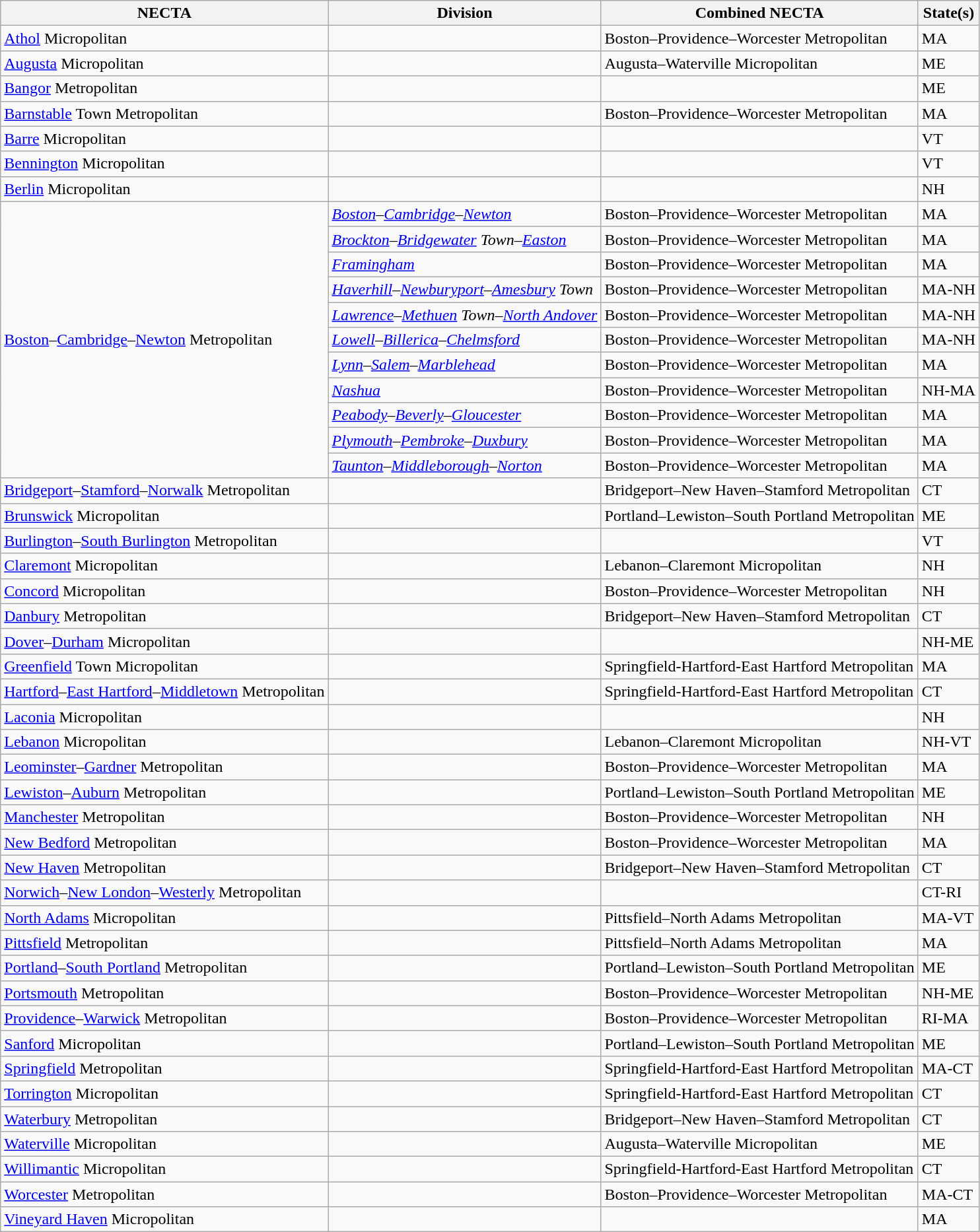<table class="wikitable sortable">
<tr>
<th>NECTA</th>
<th>Division</th>
<th>Combined NECTA</th>
<th>State(s)</th>
</tr>
<tr>
<td><a href='#'>Athol</a> Micropolitan</td>
<td></td>
<td>Boston–Providence–Worcester Metropolitan</td>
<td>MA</td>
</tr>
<tr>
<td><a href='#'>Augusta</a> Micropolitan</td>
<td></td>
<td>Augusta–Waterville Micropolitan</td>
<td>ME</td>
</tr>
<tr>
<td><a href='#'>Bangor</a> Metropolitan</td>
<td></td>
<td></td>
<td>ME</td>
</tr>
<tr>
<td><a href='#'>Barnstable</a> Town Metropolitan</td>
<td></td>
<td>Boston–Providence–Worcester Metropolitan</td>
<td>MA</td>
</tr>
<tr>
<td><a href='#'>Barre</a> Micropolitan</td>
<td></td>
<td></td>
<td>VT</td>
</tr>
<tr>
<td><a href='#'>Bennington</a> Micropolitan</td>
<td></td>
<td></td>
<td>VT</td>
</tr>
<tr>
<td><a href='#'>Berlin</a> Micropolitan</td>
<td></td>
<td></td>
<td>NH</td>
</tr>
<tr>
<td rowspan="11"><a href='#'>Boston</a>–<a href='#'>Cambridge</a>–<a href='#'>Newton</a> Metropolitan</td>
<td><em><a href='#'>Boston</a>–<a href='#'>Cambridge</a>–<a href='#'>Newton</a></em></td>
<td>Boston–Providence–Worcester Metropolitan</td>
<td>MA</td>
</tr>
<tr>
<td><em><a href='#'>Brockton</a>–<a href='#'>Bridgewater</a> Town–<a href='#'>Easton</a></em></td>
<td>Boston–Providence–Worcester Metropolitan</td>
<td>MA</td>
</tr>
<tr>
<td><em><a href='#'>Framingham</a></em></td>
<td>Boston–Providence–Worcester Metropolitan</td>
<td>MA</td>
</tr>
<tr>
<td><em><a href='#'>Haverhill</a>–<a href='#'>Newburyport</a>–<a href='#'>Amesbury</a> Town</em></td>
<td>Boston–Providence–Worcester Metropolitan</td>
<td>MA-NH</td>
</tr>
<tr>
<td><em><a href='#'>Lawrence</a>–<a href='#'>Methuen</a> Town–<a href='#'>North Andover</a></em></td>
<td>Boston–Providence–Worcester Metropolitan</td>
<td>MA-NH</td>
</tr>
<tr>
<td><em><a href='#'>Lowell</a>–<a href='#'>Billerica</a>–<a href='#'>Chelmsford</a></em></td>
<td>Boston–Providence–Worcester Metropolitan</td>
<td>MA-NH</td>
</tr>
<tr>
<td><em><a href='#'>Lynn</a>–<a href='#'>Salem</a>–<a href='#'>Marblehead</a></em></td>
<td>Boston–Providence–Worcester Metropolitan</td>
<td>MA</td>
</tr>
<tr>
<td><em><a href='#'>Nashua</a></em></td>
<td>Boston–Providence–Worcester Metropolitan</td>
<td>NH-MA</td>
</tr>
<tr>
<td><em><a href='#'>Peabody</a>–<a href='#'>Beverly</a>–<a href='#'>Gloucester</a></em></td>
<td>Boston–Providence–Worcester Metropolitan</td>
<td>MA</td>
</tr>
<tr>
<td><em><a href='#'>Plymouth</a>–<a href='#'>Pembroke</a>–<a href='#'>Duxbury</a></em></td>
<td>Boston–Providence–Worcester Metropolitan</td>
<td>MA</td>
</tr>
<tr>
<td><em><a href='#'>Taunton</a>–<a href='#'>Middleborough</a>–<a href='#'>Norton</a></em></td>
<td>Boston–Providence–Worcester Metropolitan</td>
<td>MA</td>
</tr>
<tr>
<td><a href='#'>Bridgeport</a>–<a href='#'>Stamford</a>–<a href='#'>Norwalk</a> Metropolitan</td>
<td></td>
<td>Bridgeport–New Haven–Stamford Metropolitan</td>
<td>CT</td>
</tr>
<tr>
<td><a href='#'>Brunswick</a> Micropolitan</td>
<td></td>
<td>Portland–Lewiston–South Portland Metropolitan</td>
<td>ME</td>
</tr>
<tr>
<td><a href='#'>Burlington</a>–<a href='#'>South Burlington</a> Metropolitan</td>
<td></td>
<td></td>
<td>VT</td>
</tr>
<tr>
<td><a href='#'>Claremont</a> Micropolitan</td>
<td></td>
<td>Lebanon–Claremont Micropolitan</td>
<td>NH</td>
</tr>
<tr>
<td><a href='#'>Concord</a> Micropolitan</td>
<td></td>
<td>Boston–Providence–Worcester Metropolitan</td>
<td>NH</td>
</tr>
<tr>
<td><a href='#'>Danbury</a> Metropolitan</td>
<td></td>
<td>Bridgeport–New Haven–Stamford Metropolitan</td>
<td>CT</td>
</tr>
<tr>
<td><a href='#'>Dover</a>–<a href='#'>Durham</a> Micropolitan</td>
<td></td>
<td></td>
<td>NH-ME</td>
</tr>
<tr>
<td><a href='#'>Greenfield</a> Town Micropolitan</td>
<td></td>
<td>Springfield-Hartford-East Hartford Metropolitan</td>
<td>MA</td>
</tr>
<tr>
<td><a href='#'>Hartford</a>–<a href='#'>East Hartford</a>–<a href='#'>Middletown</a> Metropolitan</td>
<td></td>
<td>Springfield-Hartford-East Hartford Metropolitan</td>
<td>CT</td>
</tr>
<tr>
<td><a href='#'>Laconia</a> Micropolitan</td>
<td></td>
<td></td>
<td>NH</td>
</tr>
<tr>
<td><a href='#'>Lebanon</a> Micropolitan</td>
<td></td>
<td>Lebanon–Claremont Micropolitan</td>
<td>NH-VT</td>
</tr>
<tr>
<td><a href='#'>Leominster</a>–<a href='#'>Gardner</a> Metropolitan</td>
<td></td>
<td>Boston–Providence–Worcester Metropolitan</td>
<td>MA</td>
</tr>
<tr>
<td><a href='#'>Lewiston</a>–<a href='#'>Auburn</a> Metropolitan</td>
<td></td>
<td>Portland–Lewiston–South Portland Metropolitan</td>
<td>ME</td>
</tr>
<tr>
<td><a href='#'>Manchester</a> Metropolitan</td>
<td></td>
<td>Boston–Providence–Worcester Metropolitan</td>
<td>NH</td>
</tr>
<tr>
<td><a href='#'>New Bedford</a> Metropolitan</td>
<td></td>
<td>Boston–Providence–Worcester Metropolitan</td>
<td>MA</td>
</tr>
<tr>
<td><a href='#'>New Haven</a> Metropolitan</td>
<td></td>
<td>Bridgeport–New Haven–Stamford Metropolitan</td>
<td>CT</td>
</tr>
<tr>
<td><a href='#'>Norwich</a>–<a href='#'>New London</a>–<a href='#'>Westerly</a> Metropolitan</td>
<td></td>
<td></td>
<td>CT-RI</td>
</tr>
<tr>
<td><a href='#'>North Adams</a> Micropolitan</td>
<td></td>
<td>Pittsfield–North Adams Metropolitan</td>
<td>MA-VT</td>
</tr>
<tr>
<td><a href='#'>Pittsfield</a> Metropolitan</td>
<td></td>
<td>Pittsfield–North Adams Metropolitan</td>
<td>MA</td>
</tr>
<tr>
<td><a href='#'>Portland</a>–<a href='#'>South Portland</a> Metropolitan</td>
<td></td>
<td>Portland–Lewiston–South Portland Metropolitan</td>
<td>ME</td>
</tr>
<tr>
<td><a href='#'>Portsmouth</a> Metropolitan</td>
<td></td>
<td>Boston–Providence–Worcester Metropolitan</td>
<td>NH-ME</td>
</tr>
<tr>
<td><a href='#'>Providence</a>–<a href='#'>Warwick</a> Metropolitan</td>
<td></td>
<td>Boston–Providence–Worcester Metropolitan</td>
<td>RI-MA</td>
</tr>
<tr>
<td><a href='#'>Sanford</a> Micropolitan</td>
<td></td>
<td>Portland–Lewiston–South Portland Metropolitan</td>
<td>ME</td>
</tr>
<tr>
<td><a href='#'>Springfield</a> Metropolitan</td>
<td></td>
<td>Springfield-Hartford-East Hartford Metropolitan</td>
<td>MA-CT</td>
</tr>
<tr>
<td><a href='#'>Torrington</a> Micropolitan</td>
<td></td>
<td>Springfield-Hartford-East Hartford Metropolitan</td>
<td>CT</td>
</tr>
<tr>
<td><a href='#'>Waterbury</a> Metropolitan</td>
<td></td>
<td>Bridgeport–New Haven–Stamford Metropolitan</td>
<td>CT</td>
</tr>
<tr>
<td><a href='#'>Waterville</a> Micropolitan</td>
<td></td>
<td>Augusta–Waterville Micropolitan</td>
<td>ME</td>
</tr>
<tr>
<td><a href='#'>Willimantic</a> Micropolitan</td>
<td></td>
<td>Springfield-Hartford-East Hartford Metropolitan</td>
<td>CT</td>
</tr>
<tr>
<td><a href='#'>Worcester</a> Metropolitan</td>
<td></td>
<td>Boston–Providence–Worcester Metropolitan</td>
<td>MA-CT</td>
</tr>
<tr>
<td><a href='#'>Vineyard Haven</a> Micropolitan</td>
<td></td>
<td></td>
<td>MA</td>
</tr>
</table>
